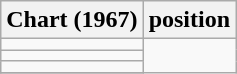<table class="wikitable sortable">
<tr>
<th>Chart (1967)</th>
<th>position</th>
</tr>
<tr>
<td></td>
</tr>
<tr>
<td></td>
</tr>
<tr>
<td></td>
</tr>
<tr>
</tr>
</table>
